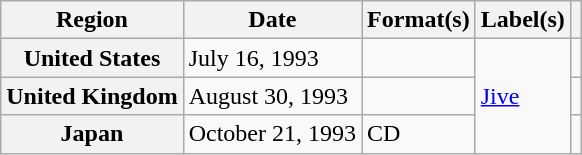<table class="wikitable plainrowheaders">
<tr>
<th scope="col">Region</th>
<th scope="col">Date</th>
<th scope="col">Format(s)</th>
<th scope="col">Label(s)</th>
<th scope="col"></th>
</tr>
<tr>
<th scope="row">United States</th>
<td>July 16, 1993</td>
<td></td>
<td rowspan="3"><a href='#'>Jive</a></td>
<td></td>
</tr>
<tr>
<th scope="row">United Kingdom</th>
<td>August 30, 1993</td>
<td></td>
<td></td>
</tr>
<tr>
<th scope="row">Japan</th>
<td>October 21, 1993</td>
<td>CD</td>
<td></td>
</tr>
</table>
